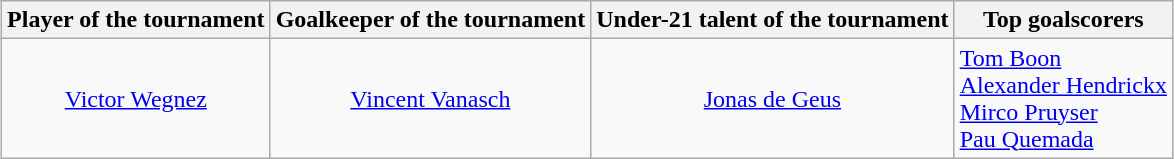<table class=wikitable style="text-align:center; margin:auto">
<tr>
<th>Player of the tournament</th>
<th>Goalkeeper of the tournament</th>
<th>Under-21 talent of the tournament</th>
<th>Top goalscorers</th>
</tr>
<tr>
<td> <a href='#'>Victor Wegnez</a></td>
<td> <a href='#'>Vincent Vanasch</a></td>
<td> <a href='#'>Jonas de Geus</a></td>
<td align=left> <a href='#'>Tom Boon</a><br> <a href='#'>Alexander Hendrickx</a><br> <a href='#'>Mirco Pruyser</a><br> <a href='#'>Pau Quemada</a></td>
</tr>
</table>
